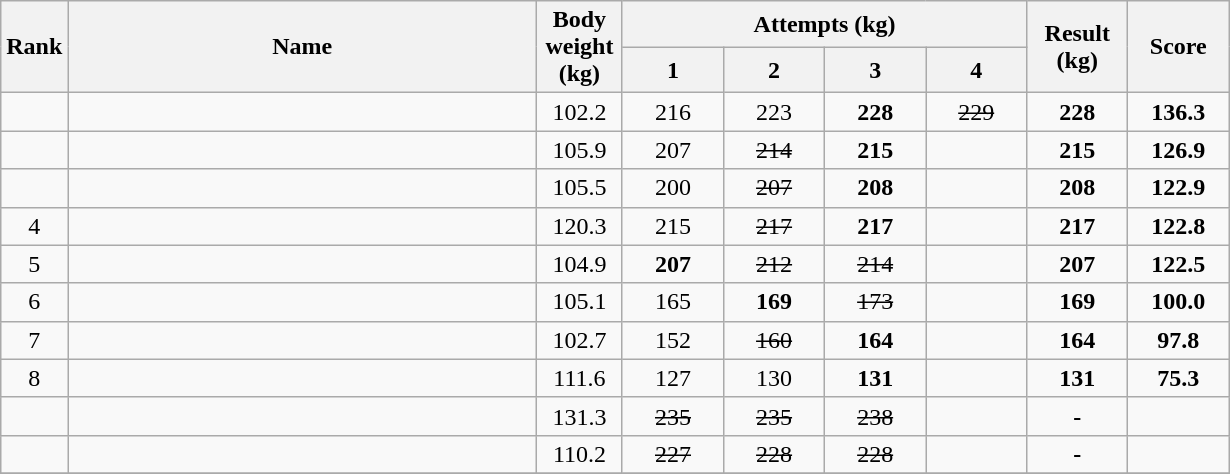<table class="wikitable" style="text-align:center;">
<tr>
<th rowspan="2">Rank</th>
<th rowspan="2" width="305">Name</th>
<th rowspan="2" width="50">Body weight (kg)</th>
<th colspan="4">Attempts (kg)</th>
<th rowspan="2" width="60">Result (kg)</th>
<th rowspan="2" width="60">Score</th>
</tr>
<tr>
<th width="60">1</th>
<th width="60">2</th>
<th width="60">3</th>
<th width="60">4</th>
</tr>
<tr>
<td></td>
<td align=left></td>
<td>102.2</td>
<td>216</td>
<td>223</td>
<td><strong>228</strong></td>
<td><s>229</s></td>
<td><strong>228</strong></td>
<td><strong>136.3</strong></td>
</tr>
<tr>
<td></td>
<td align=left></td>
<td>105.9</td>
<td>207</td>
<td><s>214</s></td>
<td><strong>215</strong></td>
<td></td>
<td><strong>215</strong></td>
<td><strong>126.9</strong></td>
</tr>
<tr>
<td></td>
<td align=left></td>
<td>105.5</td>
<td>200</td>
<td><s>207</s></td>
<td><strong>208</strong></td>
<td></td>
<td><strong>208</strong></td>
<td><strong>122.9</strong></td>
</tr>
<tr>
<td>4</td>
<td align=left></td>
<td>120.3</td>
<td>215</td>
<td><s>217</s></td>
<td><strong>217</strong></td>
<td></td>
<td><strong>217</strong></td>
<td><strong>122.8</strong></td>
</tr>
<tr>
<td>5</td>
<td align=left></td>
<td>104.9</td>
<td><strong>207</strong></td>
<td><s>212</s></td>
<td><s>214</s></td>
<td></td>
<td><strong>207</strong></td>
<td><strong>122.5</strong></td>
</tr>
<tr>
<td>6</td>
<td align=left></td>
<td>105.1</td>
<td>165</td>
<td><strong>169</strong></td>
<td><s>173</s></td>
<td></td>
<td><strong>169</strong></td>
<td><strong>100.0</strong></td>
</tr>
<tr>
<td>7</td>
<td align=left></td>
<td>102.7</td>
<td>152</td>
<td><s>160</s></td>
<td><strong>164</strong></td>
<td></td>
<td><strong>164</strong></td>
<td><strong>97.8</strong></td>
</tr>
<tr>
<td>8</td>
<td align=left></td>
<td>111.6</td>
<td>127</td>
<td>130</td>
<td><strong>131</strong></td>
<td></td>
<td><strong>131</strong></td>
<td><strong>75.3</strong></td>
</tr>
<tr>
<td></td>
<td align=left></td>
<td>131.3</td>
<td><s>235</s></td>
<td><s>235</s></td>
<td><s>238</s></td>
<td></td>
<td><strong>-</strong></td>
<td></td>
</tr>
<tr>
<td></td>
<td align=left></td>
<td>110.2</td>
<td><s>227</s></td>
<td><s>228</s></td>
<td><s>228</s></td>
<td></td>
<td><strong>-</strong></td>
<td></td>
</tr>
<tr>
</tr>
</table>
